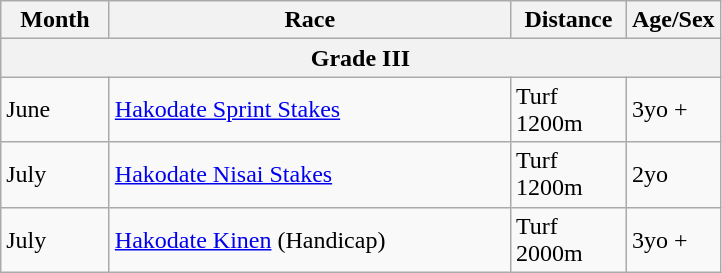<table class=wikitable>
<tr>
<th style="width:65px"><strong>Month</strong></th>
<th style="width:260px"><strong>Race</strong></th>
<th style="width:70px"><strong>Distance</strong></th>
<th><strong>Age/Sex</strong></th>
</tr>
<tr>
<th colspan="4">Grade III</th>
</tr>
<tr>
<td>June</td>
<td><a href='#'>Hakodate Sprint Stakes</a></td>
<td>Turf 1200m</td>
<td>3yo +</td>
</tr>
<tr>
<td>July</td>
<td><a href='#'>Hakodate Nisai Stakes</a></td>
<td>Turf 1200m</td>
<td>2yo</td>
</tr>
<tr>
<td>July</td>
<td><a href='#'>Hakodate Kinen</a> (Handicap)</td>
<td>Turf 2000m</td>
<td>3yo +</td>
</tr>
</table>
